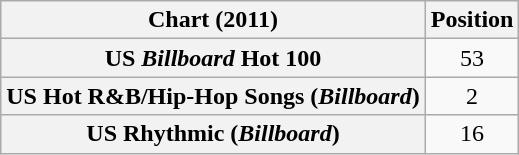<table class="wikitable plainrowheaders sortable" style="text-align:center">
<tr>
<th scope="col">Chart (2011)</th>
<th scope="col">Position</th>
</tr>
<tr>
<th scope="row">US <em>Billboard</em> Hot 100</th>
<td align="center">53</td>
</tr>
<tr>
<th scope="row">US Hot R&B/Hip-Hop Songs (<em>Billboard</em>)</th>
<td align="center">2</td>
</tr>
<tr>
<th scope="row">US Rhythmic (<em>Billboard</em>)</th>
<td align="center">16</td>
</tr>
</table>
